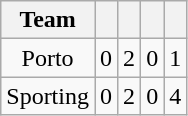<table class=" wikitable" style="text-align:center">
<tr>
<th>Team</th>
<th></th>
<th></th>
<th></th>
<th></th>
</tr>
<tr>
<td>Porto</td>
<td>0</td>
<td>2</td>
<td>0</td>
<td>1</td>
</tr>
<tr>
<td>Sporting</td>
<td>0</td>
<td>2</td>
<td>0</td>
<td>4</td>
</tr>
</table>
